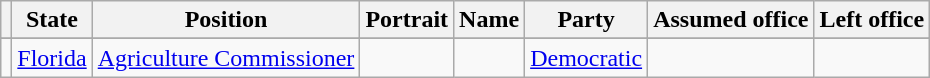<table class="sortable wikitable">
<tr>
<th></th>
<th>State</th>
<th>Position</th>
<th>Portrait</th>
<th>Name</th>
<th>Party</th>
<th>Assumed office</th>
<th>Left office</th>
</tr>
<tr>
</tr>
<tr>
<td></td>
<td><a href='#'>Florida</a></td>
<td><a href='#'>Agriculture Commissioner</a></td>
<td></td>
<td></td>
<td><a href='#'>Democratic</a></td>
<td></td>
<td></td>
</tr>
</table>
